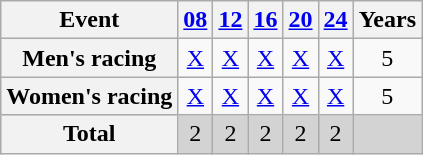<table class="wikitable plainrowheaders sticky-header" style="text-align:center;">
<tr>
<th scope="col">Event</th>
<th scope="col"><a href='#'>08</a></th>
<th scope="col"><a href='#'>12</a></th>
<th scope="col"><a href='#'>16</a></th>
<th scope="col"><a href='#'>20</a></th>
<th scope="col"><a href='#'>24</a></th>
<th scope="col">Years</th>
</tr>
<tr>
<th scope="row">Men's racing</th>
<td><a href='#'>X</a></td>
<td><a href='#'>X</a></td>
<td><a href='#'>X</a></td>
<td><a href='#'>X</a></td>
<td><a href='#'>X</a></td>
<td>5</td>
</tr>
<tr>
<th scope="row">Women's racing</th>
<td><a href='#'>X</a></td>
<td><a href='#'>X</a></td>
<td><a href='#'>X</a></td>
<td><a href='#'>X</a></td>
<td><a href='#'>X</a></td>
<td>5</td>
</tr>
<tr bgcolor=lightgray>
<th scope="row"><strong>Total</strong></th>
<td>2</td>
<td>2</td>
<td>2</td>
<td>2</td>
<td>2</td>
<td></td>
</tr>
</table>
